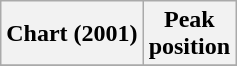<table class="wikitable sortable plainrowheaders" style="text-align:center">
<tr>
<th>Chart (2001)</th>
<th>Peak <br> position</th>
</tr>
<tr>
</tr>
</table>
